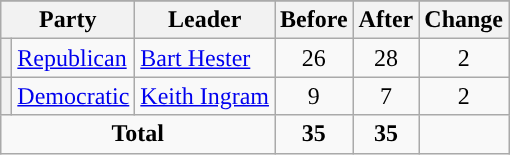<table class="wikitable" style="text-align:center;">
<tr>
</tr>
<tr>
<th colspan=2>Party</th>
<th>Leader</th>
<th>Before</th>
<th>After</th>
<th>Change</th>
</tr>
<tr>
<th style="background-color:"></th>
<td style="text-align:left;"><a href='#'>Republican</a></td>
<td style="text-align:left;"><a href='#'>Bart Hester</a></td>
<td>26</td>
<td>28</td>
<td> 2</td>
</tr>
<tr>
<th style="background-color:"></th>
<td style="text-align:left;"><a href='#'>Democratic</a></td>
<td style="text-align:left;"><a href='#'>Keith Ingram</a></td>
<td>9</td>
<td>7</td>
<td> 2</td>
</tr>
<tr>
<td colspan=3><strong>Total</strong></td>
<td><strong>35</strong></td>
<td><strong>35</strong></td>
<td></td>
</tr>
</table>
